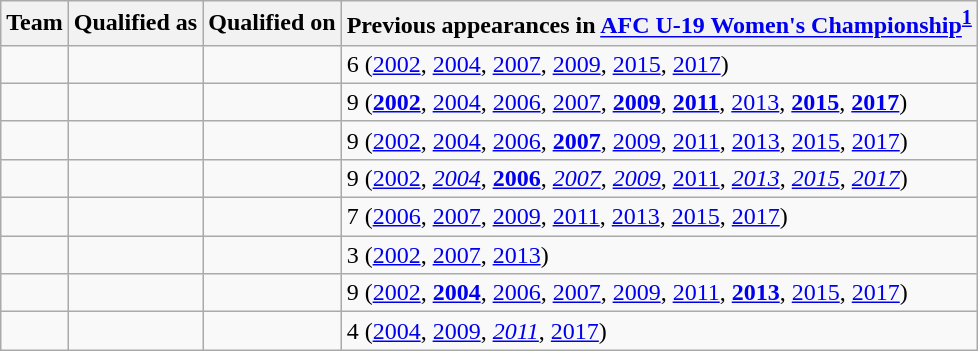<table class="wikitable sortable">
<tr>
<th>Team</th>
<th>Qualified as</th>
<th>Qualified on</th>
<th data-sort-type="number">Previous appearances in <a href='#'>AFC U-19 Women's Championship</a><sup><strong><a href='#'>1</a></strong></sup></th>
</tr>
<tr>
<td></td>
<td></td>
<td></td>
<td>6 (<a href='#'>2002</a>, <a href='#'>2004</a>, <a href='#'>2007</a>, <a href='#'>2009</a>, <a href='#'>2015</a>, <a href='#'>2017</a>)</td>
</tr>
<tr>
<td></td>
<td></td>
<td></td>
<td>9 (<strong><a href='#'>2002</a></strong>, <a href='#'>2004</a>, <a href='#'>2006</a>, <a href='#'>2007</a>, <strong><a href='#'>2009</a></strong>, <strong><a href='#'>2011</a></strong>, <a href='#'>2013</a>, <strong><a href='#'>2015</a></strong>, <strong><a href='#'>2017</a></strong>)</td>
</tr>
<tr>
<td></td>
<td></td>
<td></td>
<td>9 (<a href='#'>2002</a>, <a href='#'>2004</a>, <a href='#'>2006</a>, <strong><a href='#'>2007</a></strong>, <a href='#'>2009</a>, <a href='#'>2011</a>, <a href='#'>2013</a>, <a href='#'>2015</a>, <a href='#'>2017</a>)</td>
</tr>
<tr>
<td></td>
<td></td>
<td></td>
<td>9 (<a href='#'>2002</a>, <em><a href='#'>2004</a></em>, <strong><a href='#'>2006</a></strong>, <em><a href='#'>2007</a></em>, <em><a href='#'>2009</a></em>, <a href='#'>2011</a>, <em><a href='#'>2013</a></em>, <em><a href='#'>2015</a></em>, <em><a href='#'>2017</a></em>)</td>
</tr>
<tr>
<td></td>
<td></td>
<td></td>
<td>7 (<a href='#'>2006</a>, <a href='#'>2007</a>, <a href='#'>2009</a>, <a href='#'>2011</a>, <a href='#'>2013</a>, <a href='#'>2015</a>, <a href='#'>2017</a>)</td>
</tr>
<tr>
<td></td>
<td></td>
<td></td>
<td>3 (<a href='#'>2002</a>, <a href='#'>2007</a>, <a href='#'>2013</a>)</td>
</tr>
<tr>
<td></td>
<td></td>
<td></td>
<td>9 (<a href='#'>2002</a>, <strong><a href='#'>2004</a></strong>, <a href='#'>2006</a>, <a href='#'>2007</a>, <a href='#'>2009</a>, <a href='#'>2011</a>, <strong><a href='#'>2013</a></strong>, <a href='#'>2015</a>, <a href='#'>2017</a>)</td>
</tr>
<tr>
<td></td>
<td></td>
<td></td>
<td>4 (<a href='#'>2004</a>, <a href='#'>2009</a>, <em><a href='#'>2011</a></em>, <a href='#'>2017</a>)</td>
</tr>
</table>
